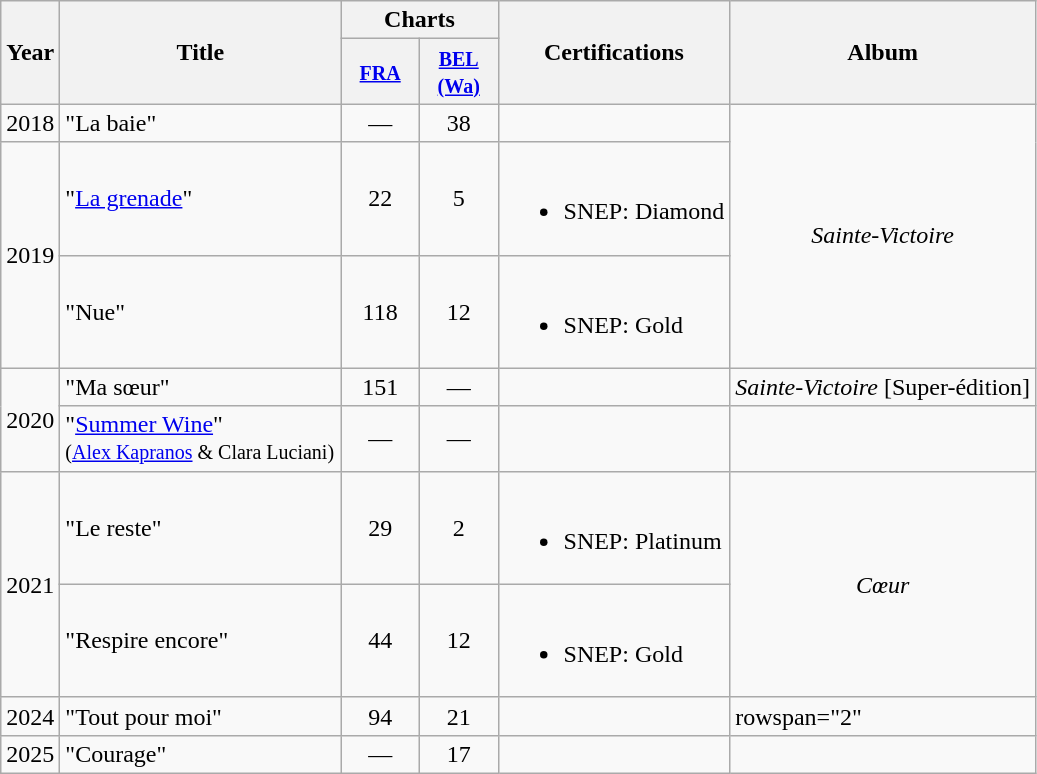<table class="wikitable">
<tr>
<th scope="col" style="width:10px" rowspan="2">Year</th>
<th scope="col" rowspan="2" style="width:180px;">Title</th>
<th scope="col" colspan="2">Charts</th>
<th scope="col" rowspan="2">Certifications</th>
<th scope="col" rowspan="2">Album</th>
</tr>
<tr>
<th scope="col" width="45"><small><a href='#'>FRA</a></small><br></th>
<th scope="col" width="45"><small><a href='#'>BEL<br>(Wa)</a></small><br></th>
</tr>
<tr>
<td style="text-align:center;">2018</td>
<td>"La baie"</td>
<td style="text-align:center;">—</td>
<td style="text-align:center;">38</td>
<td></td>
<td rowspan="3" style="text-align:center;"><em>Sainte-Victoire</em></td>
</tr>
<tr>
<td style="text-align:center;" rowspan=2>2019</td>
<td>"<a href='#'>La grenade</a>"</td>
<td style="text-align:center;">22</td>
<td style="text-align:center;">5</td>
<td><br><ul><li>SNEP: Diamond</li></ul></td>
</tr>
<tr>
<td>"Nue"</td>
<td style="text-align:center;">118</td>
<td style="text-align:center;">12</td>
<td><br><ul><li>SNEP: Gold</li></ul></td>
</tr>
<tr>
<td style="text-align:center;"rowspan=2>2020</td>
<td>"Ma sœur"</td>
<td style="text-align:center;">151</td>
<td style="text-align:center;">—</td>
<td></td>
<td style="text-align:center;"><em>Sainte-Victoire</em> [Super-édition]</td>
</tr>
<tr>
<td>"<a href='#'>Summer Wine</a>"<br><small>(<a href='#'>Alex Kapranos</a> & Clara Luciani)</small></td>
<td style="text-align:center;">—</td>
<td style="text-align:center;">—</td>
<td></td>
<td></td>
</tr>
<tr>
<td style="text-align:center;" rowspan=2>2021</td>
<td>"Le reste"</td>
<td style="text-align:center;">29</td>
<td style="text-align:center;">2</td>
<td><br><ul><li>SNEP: Platinum</li></ul></td>
<td rowspan="2" style="text-align:center;"><em>Cœur</em></td>
</tr>
<tr>
<td>"Respire encore"</td>
<td style="text-align:center;">44</td>
<td style="text-align:center;">12</td>
<td><br><ul><li>SNEP: Gold</li></ul></td>
</tr>
<tr>
<td style="text-align:center;">2024</td>
<td>"Tout pour moi"</td>
<td style="text-align:center;">94</td>
<td style="text-align:center;">21</td>
<td></td>
<td>rowspan="2" </td>
</tr>
<tr>
<td style="text-align:center;">2025</td>
<td>"Courage"</td>
<td style="text-align:center;">—</td>
<td style="text-align:center;">17</td>
<td></td>
</tr>
</table>
